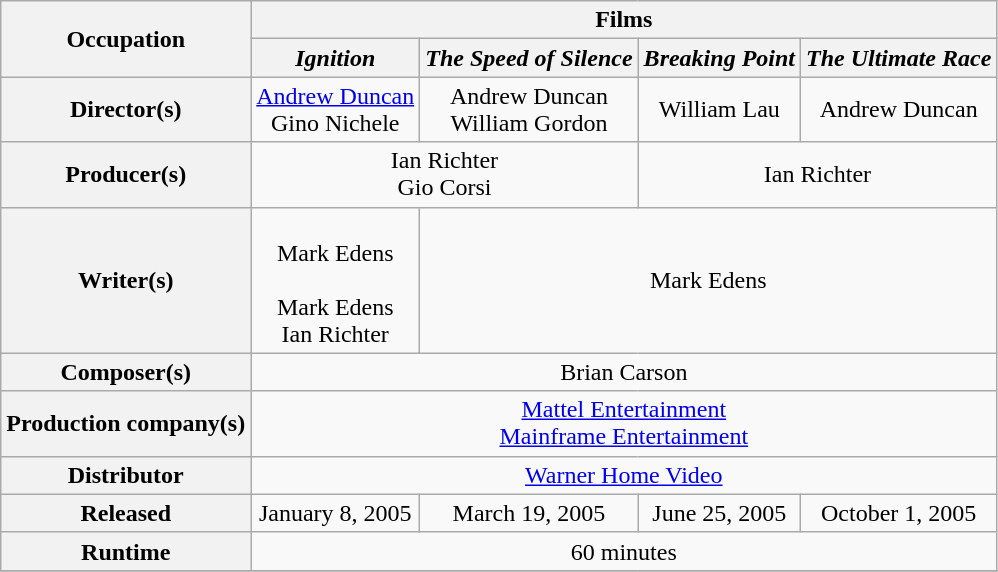<table class="wikitable" style="text-align:center;">
<tr>
<th rowspan="2">Occupation</th>
<th colspan="4">Films</th>
</tr>
<tr>
<th><em>Ignition</em></th>
<th><em>The Speed of Silence</em></th>
<th><em>Breaking Point</em></th>
<th><em>The Ultimate Race</em></th>
</tr>
<tr>
<th>Director(s)</th>
<td><a href='#'>Andrew Duncan</a><br>Gino Nichele</td>
<td>Andrew Duncan<br>William Gordon</td>
<td>William Lau</td>
<td>Andrew Duncan</td>
</tr>
<tr>
<th>Producer(s)</th>
<td colspan="2">Ian Richter<br>Gio Corsi</td>
<td colspan="2">Ian Richter</td>
</tr>
<tr>
<th>Writer(s)</th>
<td><br>Mark Edens<br><br>Mark Edens<br>Ian Richter</td>
<td colspan="3">Mark Edens</td>
</tr>
<tr>
<th>Composer(s)</th>
<td colspan="4">Brian Carson</td>
</tr>
<tr>
<th>Production company(s)</th>
<td colspan="4"><a href='#'>Mattel Entertainment</a><br><a href='#'>Mainframe Entertainment</a></td>
</tr>
<tr>
<th>Distributor</th>
<td colspan="4"><a href='#'>Warner Home Video</a></td>
</tr>
<tr>
<th>Released</th>
<td>January 8, 2005</td>
<td>March 19, 2005</td>
<td>June 25, 2005</td>
<td>October 1, 2005</td>
</tr>
<tr>
<th>Runtime</th>
<td colspan="4">60 minutes</td>
</tr>
<tr>
</tr>
</table>
